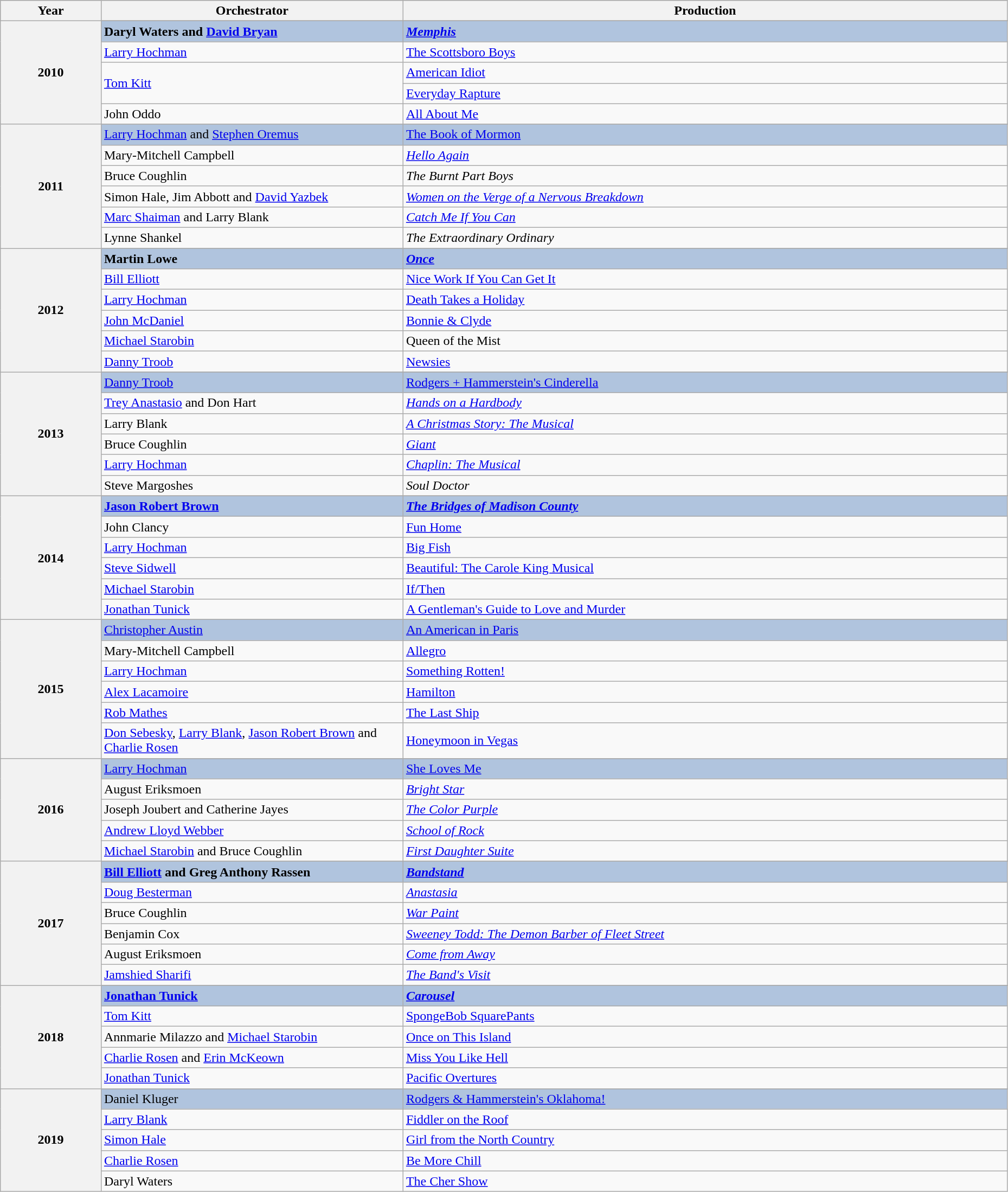<table class="wikitable" style="width:98%;">
<tr style="background:#bebebe;">
<th style="width:10%;">Year</th>
<th style="width:30%;">Orchestrator</th>
<th style="width:60%;">Production</th>
</tr>
<tr>
<th rowspan="6">2010</th>
</tr>
<tr style="background:#B0C4DE">
<td><strong>Daryl Waters and <a href='#'>David Bryan</a></strong></td>
<td><strong><em><a href='#'>Memphis</a><em> <strong></td>
</tr>
<tr>
<td><a href='#'>Larry Hochman</a></td>
<td></em><a href='#'>The Scottsboro Boys</a><em></td>
</tr>
<tr>
<td rowspan="2"><a href='#'>Tom Kitt</a></td>
<td></em><a href='#'>American Idiot</a><em></td>
</tr>
<tr>
<td></em><a href='#'>Everyday Rapture</a><em></td>
</tr>
<tr>
<td>John Oddo</td>
<td></em><a href='#'>All About Me</a><em></td>
</tr>
<tr>
<th rowspan="7">2011</th>
</tr>
<tr style="background:#B0C4DE">
<td></strong><a href='#'>Larry Hochman</a> and <a href='#'>Stephen Oremus</a><strong></td>
<td></em></strong><a href='#'>The Book of Mormon</a></em> </strong></td>
</tr>
<tr>
<td>Mary-Mitchell Campbell</td>
<td><em><a href='#'>Hello Again</a></em></td>
</tr>
<tr>
<td>Bruce Coughlin</td>
<td><em>The Burnt Part Boys</em></td>
</tr>
<tr>
<td>Simon Hale, Jim Abbott and <a href='#'>David Yazbek</a></td>
<td><em><a href='#'>Women on the Verge of a Nervous Breakdown</a></em></td>
</tr>
<tr>
<td><a href='#'>Marc Shaiman</a> and Larry Blank</td>
<td><em><a href='#'>Catch Me If You Can</a></em></td>
</tr>
<tr>
<td>Lynne Shankel</td>
<td><em>The Extraordinary Ordinary</em></td>
</tr>
<tr>
<th rowspan="7">2012</th>
</tr>
<tr style="background:#B0C4DE">
<td><strong>Martin Lowe</strong></td>
<td><strong><em><a href='#'>Once</a><em> <strong></td>
</tr>
<tr>
<td><a href='#'>Bill Elliott</a></td>
<td></em><a href='#'>Nice Work If You Can Get It</a><em></td>
</tr>
<tr>
<td><a href='#'>Larry Hochman</a></td>
<td></em><a href='#'>Death Takes a Holiday</a><em></td>
</tr>
<tr>
<td><a href='#'>John McDaniel</a></td>
<td></em><a href='#'>Bonnie & Clyde</a><em></td>
</tr>
<tr>
<td><a href='#'>Michael Starobin</a></td>
<td></em>Queen of the Mist<em></td>
</tr>
<tr>
<td><a href='#'>Danny Troob</a></td>
<td></em><a href='#'>Newsies</a><em></td>
</tr>
<tr>
<th rowspan="7">2013</th>
</tr>
<tr style="background:#B0C4DE">
<td></strong><a href='#'>Danny Troob</a><strong></td>
<td></em></strong><a href='#'>Rodgers + Hammerstein's Cinderella</a></em> </strong></td>
</tr>
<tr>
<td><a href='#'>Trey Anastasio</a> and Don Hart</td>
<td><em><a href='#'>Hands on a Hardbody</a></em></td>
</tr>
<tr>
<td>Larry Blank</td>
<td><em><a href='#'>A Christmas Story: The Musical</a></em></td>
</tr>
<tr>
<td>Bruce Coughlin</td>
<td><em><a href='#'>Giant</a></em></td>
</tr>
<tr>
<td><a href='#'>Larry Hochman</a></td>
<td><em><a href='#'>Chaplin: The Musical</a></em></td>
</tr>
<tr>
<td>Steve Margoshes</td>
<td><em>Soul Doctor</em></td>
</tr>
<tr>
<th rowspan="7">2014</th>
</tr>
<tr style="background:#B0C4DE">
<td><strong><a href='#'>Jason Robert Brown</a></strong></td>
<td><strong><em><a href='#'>The Bridges of Madison County</a><em> <strong></td>
</tr>
<tr>
<td>John Clancy</td>
<td></em><a href='#'>Fun Home</a><em></td>
</tr>
<tr>
<td><a href='#'>Larry Hochman</a></td>
<td></em><a href='#'>Big Fish</a><em></td>
</tr>
<tr>
<td><a href='#'>Steve Sidwell</a></td>
<td></em><a href='#'>Beautiful: The Carole King Musical</a><em></td>
</tr>
<tr>
<td><a href='#'>Michael Starobin</a></td>
<td></em><a href='#'>If/Then</a><em></td>
</tr>
<tr>
<td><a href='#'>Jonathan Tunick</a></td>
<td></em><a href='#'>A Gentleman's Guide to Love and Murder</a><em></td>
</tr>
<tr>
<th rowspan="7">2015</th>
</tr>
<tr style="background:#B0C4DE">
<td></strong><a href='#'>Christopher Austin</a><strong></td>
<td></em></strong><a href='#'>An American in Paris</a> <strong><em></td>
</tr>
<tr>
<td>Mary-Mitchell Campbell</td>
<td></em><a href='#'>Allegro</a><em></td>
</tr>
<tr>
<td><a href='#'>Larry Hochman</a></td>
<td></em><a href='#'>Something Rotten!</a><em></td>
</tr>
<tr>
<td><a href='#'>Alex Lacamoire</a></td>
<td></em><a href='#'>Hamilton</a><em></td>
</tr>
<tr>
<td><a href='#'>Rob Mathes</a></td>
<td></em><a href='#'>The Last Ship</a><em></td>
</tr>
<tr>
<td><a href='#'>Don Sebesky</a>, <a href='#'>Larry Blank</a>, <a href='#'>Jason Robert Brown</a> and <a href='#'>Charlie Rosen</a></td>
<td></em><a href='#'>Honeymoon in Vegas</a><em></td>
</tr>
<tr>
<th rowspan="6">2016</th>
</tr>
<tr style="background:#B0C4DE">
<td></strong><a href='#'>Larry Hochman</a><strong></td>
<td></em></strong><a href='#'>She Loves Me</a></em> </strong></td>
</tr>
<tr>
<td>August Eriksmoen</td>
<td><em><a href='#'>Bright Star</a></em></td>
</tr>
<tr>
<td>Joseph Joubert and Catherine Jayes</td>
<td><em><a href='#'>The Color Purple</a></em></td>
</tr>
<tr>
<td><a href='#'>Andrew Lloyd Webber</a></td>
<td><em><a href='#'>School of Rock</a></em></td>
</tr>
<tr>
<td><a href='#'>Michael Starobin</a> and Bruce Coughlin</td>
<td><em><a href='#'>First Daughter Suite</a></em></td>
</tr>
<tr>
<th rowspan="7">2017</th>
</tr>
<tr style="background:#B0C4DE">
<td><strong><a href='#'>Bill Elliott</a> and Greg Anthony Rassen</strong></td>
<td><a href='#'><strong><em>Bandstand</em></strong></a></td>
</tr>
<tr>
<td><a href='#'>Doug Besterman</a></td>
<td><a href='#'><em>Anastasia</em></a></td>
</tr>
<tr>
<td>Bruce Coughlin</td>
<td><a href='#'><em>War Paint</em></a></td>
</tr>
<tr>
<td>Benjamin Cox</td>
<td><em><a href='#'>Sweeney Todd: The Demon Barber of Fleet Street</a></em></td>
</tr>
<tr>
<td>August Eriksmoen</td>
<td><em><a href='#'>Come from Away</a></em></td>
</tr>
<tr>
<td><a href='#'>Jamshied Sharifi</a></td>
<td><a href='#'><em>The Band's Visit</em></a></td>
</tr>
<tr>
<th rowspan="6">2018</th>
</tr>
<tr style="background:#B0C4DE">
<td><strong><a href='#'>Jonathan Tunick</a></strong></td>
<td><strong><em><a href='#'>Carousel</a><em> <strong></td>
</tr>
<tr>
<td><a href='#'>Tom Kitt</a></td>
<td></em><a href='#'>SpongeBob SquarePants</a><em></td>
</tr>
<tr>
<td>Annmarie Milazzo and <a href='#'>Michael Starobin</a></td>
<td></em><a href='#'>Once on This Island</a><em></td>
</tr>
<tr>
<td><a href='#'>Charlie Rosen</a> and <a href='#'>Erin McKeown</a></td>
<td></em><a href='#'>Miss You Like Hell</a><em></td>
</tr>
<tr>
<td><a href='#'>Jonathan Tunick</a></td>
<td></em><a href='#'>Pacific Overtures</a><em></td>
</tr>
<tr>
<th rowspan="6">2019</th>
</tr>
<tr style="background:#B0C4DE">
<td></strong>Daniel Kluger<strong></td>
<td></em></strong><a href='#'>Rodgers & Hammerstein's Oklahoma!</a><strong><em></td>
</tr>
<tr>
<td><a href='#'>Larry Blank</a></td>
<td></em><a href='#'>Fiddler on the Roof</a><em></td>
</tr>
<tr>
<td><a href='#'>Simon Hale</a></td>
<td></em><a href='#'>Girl from the North Country</a><em></td>
</tr>
<tr>
<td><a href='#'>Charlie Rosen</a></td>
<td></em><a href='#'>Be More Chill</a><em></td>
</tr>
<tr>
<td>Daryl Waters</td>
<td></em><a href='#'>The Cher Show</a><em></td>
</tr>
</table>
